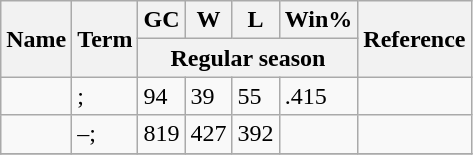<table class="wikitable">
<tr>
<th scope="col" rowspan="2">Name</th>
<th scope="col" rowspan="2">Term</th>
<th scope="col">GC</th>
<th scope="col">W</th>
<th scope="col">L</th>
<th scope="col">Win%</th>
<th scope="col" rowspan="2">Reference</th>
</tr>
<tr>
<th scope="col" colspan="4">Regular season</th>
</tr>
<tr>
<td></td>
<td>; </td>
<td>94</td>
<td>39</td>
<td>55</td>
<td>.415</td>
<td align=center></td>
</tr>
<tr>
<td></td>
<td>–; </td>
<td>819</td>
<td>427</td>
<td>392</td>
<td></td>
<td align=center></td>
</tr>
<tr>
</tr>
</table>
